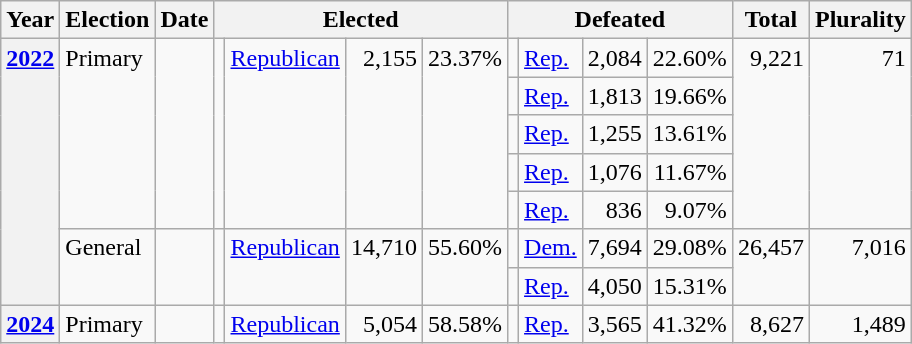<table class="wikitable">
<tr>
<th>Year</th>
<th>Election</th>
<th>Date</th>
<th colspan="4">Elected</th>
<th colspan="4">Defeated</th>
<th>Total</th>
<th>Plurality</th>
</tr>
<tr>
<th rowspan="7" valign="top"><a href='#'>2022</a></th>
<td rowspan="5" valign="top">Primary</td>
<td rowspan="5" valign="top"></td>
<td rowspan="5" valign="top"></td>
<td rowspan="5" valign="top" ><a href='#'>Republican</a></td>
<td rowspan="5" align="right" valign="top">2,155</td>
<td rowspan="5" align="right" valign="top">23.37%</td>
<td></td>
<td valign="top" ><a href='#'>Rep.</a></td>
<td align="right" valign="top">2,084</td>
<td align="right" valign="top">22.60%</td>
<td rowspan="5" align="right" valign="top">9,221</td>
<td rowspan="5" align="right" valign="top">71</td>
</tr>
<tr>
<td></td>
<td valign="top" ><a href='#'>Rep.</a></td>
<td align="right" valign="top">1,813</td>
<td align="right" valign="top">19.66%</td>
</tr>
<tr>
<td></td>
<td valign="top" ><a href='#'>Rep.</a></td>
<td align="right" valign="top">1,255</td>
<td align="right" valign="top">13.61%</td>
</tr>
<tr>
<td></td>
<td valign="top" ><a href='#'>Rep.</a></td>
<td align="right" valign="top">1,076</td>
<td align="right" valign="top">11.67%</td>
</tr>
<tr>
<td></td>
<td valign="top" ><a href='#'>Rep.</a></td>
<td align="right" valign="top">836</td>
<td align="right" valign="top">9.07%</td>
</tr>
<tr>
<td rowspan="2" valign="top">General</td>
<td rowspan="2" valign="top"></td>
<td rowspan="2" valign="top"></td>
<td rowspan="2" valign="top" ><a href='#'>Republican</a></td>
<td rowspan="2" align="right" valign="top">14,710</td>
<td rowspan="2" align="right" valign="top">55.60%</td>
<td></td>
<td valign="top" ><a href='#'>Dem.</a></td>
<td align="right" valign="top">7,694</td>
<td align="right" valign="top">29.08%</td>
<td rowspan="2" align="right" valign="top">26,457</td>
<td rowspan="2" align="right" valign="top">7,016</td>
</tr>
<tr>
<td></td>
<td valign="top" ><a href='#'>Rep.</a></td>
<td align="right" valign="top">4,050</td>
<td align="right" valign="top">15.31%</td>
</tr>
<tr>
<th><a href='#'>2024</a></th>
<td>Primary</td>
<td></td>
<td></td>
<td valign="top" ><a href='#'>Republican</a></td>
<td align="right" valign="top">5,054</td>
<td align="right" valign="top">58.58%</td>
<td></td>
<td valign="top" ><a href='#'>Rep.</a></td>
<td align="right" valign="top">3,565</td>
<td align="right" valign="top">41.32%</td>
<td align="right" valign="top">8,627</td>
<td align="right" valign="top">1,489</td>
</tr>
</table>
